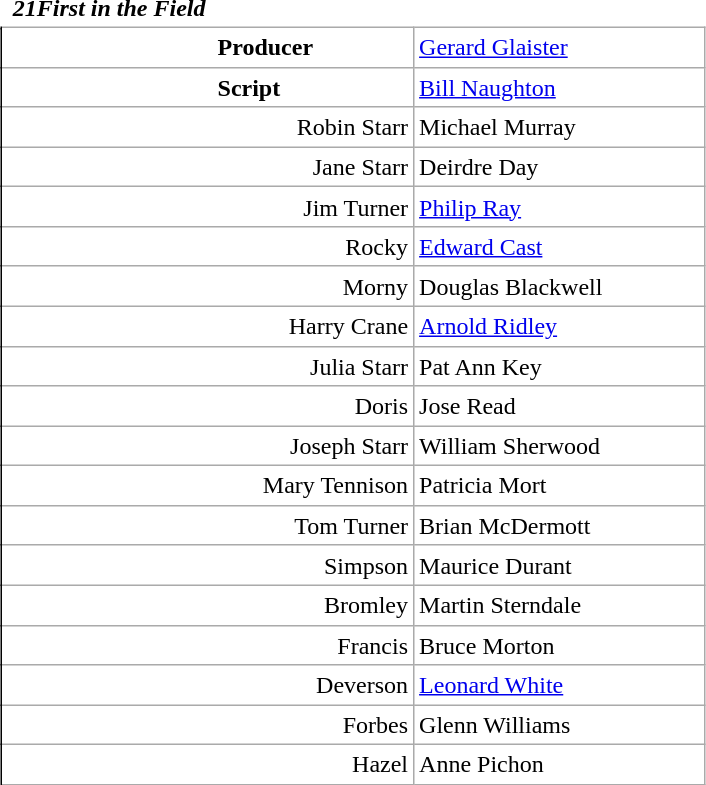<table class="wikitable mw-collapsible mw-collapsed" style="vertical-align:top;margin:auto 2em;line-height:1.2;min-width:33em;display: inline-table;background-color:inherit;border:none;">
<tr>
<td class=unsortable style="border:hidden;line-height:1.67;text-align:center;margin-left:-1em;padding-left:0.5em;min-width:1.0em;"></td>
<td class=unsortable style="border:none;padding-left:0.5em;text-align:left;min-width:16.5em;font-weight:700;font-style:italic;">21First in the Field</td>
<td class=unsortable style="border:none;text-align:right;font-weight:normal;font-family:Courier;font-size:95%;letter-spacing:-1pt;min-width:8.5em;padding-right:0.2em;"></td>
<td class=unsortable style="border:hidden;min-width:3.5em;padding-left:0;"></td>
<td class=unsortable style="border:hidden;min-width:3.5em;font-size:95%;"></td>
</tr>
<tr>
<td rowspan=100 style="border:none thin;border-right-style :solid;"></td>
</tr>
<tr>
<td style="text-align:left;padding-left:9.0em;font-weight:bold;">Producer</td>
<td colspan=2><a href='#'>Gerard Glaister</a></td>
</tr>
<tr>
<td style="text-align:left;padding-left:9.0em;font-weight:bold;">Script</td>
<td colspan=2><a href='#'>Bill Naughton</a></td>
</tr>
<tr>
<td style="text-align:right;">Robin Starr</td>
<td colspan=2>Michael Murray</td>
</tr>
<tr>
<td style="text-align:right;">Jane Starr</td>
<td colspan=2>Deirdre Day</td>
</tr>
<tr>
<td style="text-align:right;">Jim Turner</td>
<td colspan=2><a href='#'>Philip Ray</a></td>
</tr>
<tr>
<td style="text-align:right;">Rocky</td>
<td colspan=2><a href='#'>Edward Cast</a></td>
</tr>
<tr>
<td style="text-align:right;">Morny</td>
<td colspan=2>Douglas Blackwell</td>
</tr>
<tr>
<td style="text-align:right;">Harry Crane</td>
<td colspan=2><a href='#'>Arnold Ridley</a></td>
</tr>
<tr>
<td style="text-align:right;">Julia Starr</td>
<td colspan=2>Pat Ann Key</td>
</tr>
<tr>
<td style="text-align:right;">Doris</td>
<td colspan=2>Jose Read</td>
</tr>
<tr>
<td style="text-align:right;">Joseph Starr</td>
<td colspan=2>William Sherwood</td>
</tr>
<tr>
<td style="text-align:right;">Mary Tennison</td>
<td colspan=2>Patricia Mort</td>
</tr>
<tr>
<td style="text-align:right;">Tom Turner</td>
<td colspan=2>Brian McDermott</td>
</tr>
<tr>
<td style="text-align:right;">Simpson</td>
<td colspan=2>Maurice Durant</td>
</tr>
<tr>
<td style="text-align:right;">Bromley</td>
<td colspan=2>Martin Sterndale</td>
</tr>
<tr>
<td style="text-align:right;">Francis</td>
<td colspan=2>Bruce Morton</td>
</tr>
<tr>
<td style="text-align:right;">Deverson</td>
<td colspan=2><a href='#'>Leonard White</a></td>
</tr>
<tr>
<td style="text-align:right;">Forbes</td>
<td colspan=2>Glenn Williams</td>
</tr>
<tr>
<td style="text-align:right;">Hazel</td>
<td colspan=2>Anne Pichon</td>
</tr>
</table>
